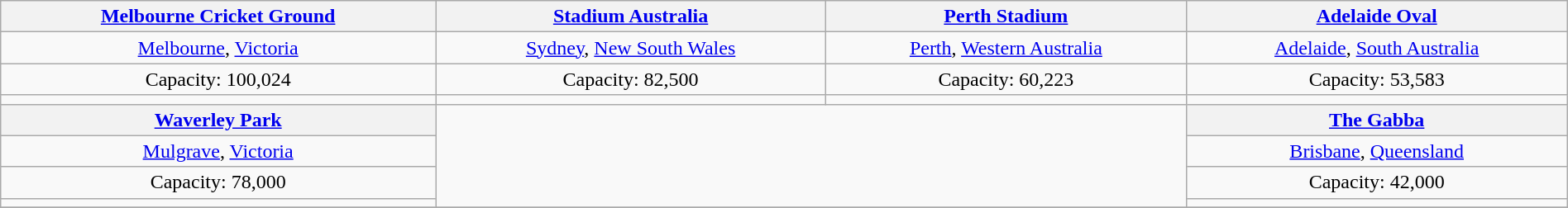<table class="wikitable" style="text-align:center; width:100%;">
<tr>
<th><a href='#'>Melbourne Cricket Ground</a></th>
<th><a href='#'>Stadium Australia</a></th>
<th><a href='#'>Perth Stadium</a></th>
<th><a href='#'>Adelaide Oval</a></th>
</tr>
<tr>
<td><a href='#'>Melbourne</a>, <a href='#'>Victoria</a></td>
<td><a href='#'>Sydney</a>, <a href='#'>New South Wales</a></td>
<td><a href='#'>Perth</a>, <a href='#'>Western Australia</a></td>
<td><a href='#'>Adelaide</a>, <a href='#'>South Australia</a></td>
</tr>
<tr>
<td>Capacity: 100,024</td>
<td>Capacity: 82,500</td>
<td>Capacity: 60,223</td>
<td>Capacity: 53,583</td>
</tr>
<tr>
<td></td>
<td></td>
<td></td>
<td></td>
</tr>
<tr>
<th><a href='#'>Waverley Park</a></th>
<td rowspan="4" colspan="2"></td>
<th><a href='#'>The Gabba</a></th>
</tr>
<tr>
<td><a href='#'>Mulgrave</a>, <a href='#'>Victoria</a></td>
<td><a href='#'>Brisbane</a>, <a href='#'>Queensland</a></td>
</tr>
<tr>
<td>Capacity: 78,000</td>
<td>Capacity: 42,000</td>
</tr>
<tr>
<td></td>
<td></td>
</tr>
<tr>
</tr>
</table>
